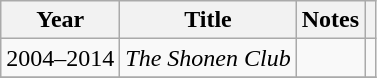<table class="wikitable">
<tr>
<th>Year</th>
<th>Title</th>
<th>Notes</th>
<th></th>
</tr>
<tr>
<td>2004–2014</td>
<td><em>The Shonen Club</em></td>
<td></td>
<td></td>
</tr>
<tr>
</tr>
</table>
